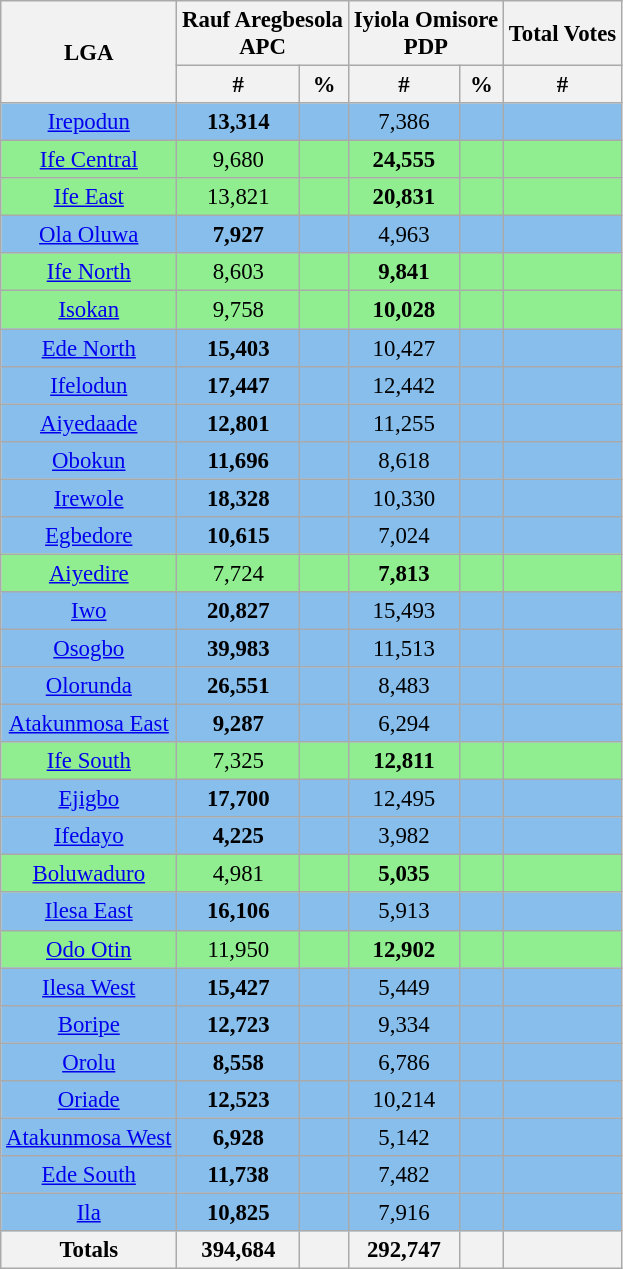<table class="wikitable sortable" style=" font-size: 95%">
<tr>
<th rowspan="2">LGA</th>
<th colspan="2">Rauf Aregbesola<br>APC</th>
<th colspan="2">Iyiola Omisore<br>PDP</th>
<th>Total Votes</th>
</tr>
<tr>
<th>#</th>
<th>%</th>
<th>#</th>
<th>%</th>
<th>#</th>
</tr>
<tr>
<td bgcolor=#87BEEB align="center"><a href='#'>Irepodun</a></td>
<td bgcolor=#87BEEB align="center"><strong>13,314</strong></td>
<td bgcolor=#87BEEB align="center"></td>
<td bgcolor=#87BEEB align="center">7,386</td>
<td bgcolor=#87BEEB align="center"></td>
<td bgcolor=#87BEEB align="center"></td>
</tr>
<tr>
<td bgcolor=#90EE90 align="center"><a href='#'>Ife Central</a></td>
<td bgcolor=#90EE90 align="center">9,680</td>
<td bgcolor=#90EE90 align="center"></td>
<td bgcolor=#90EE90 align="center"><strong>24,555</strong></td>
<td bgcolor=#90EE90 align="center"></td>
<td bgcolor=#90EE90 align="center"></td>
</tr>
<tr>
<td bgcolor=#90EE90 align="center"><a href='#'>Ife East</a></td>
<td bgcolor=#90EE90 align="center">13,821</td>
<td bgcolor=#90EE90 align="center"></td>
<td bgcolor=#90EE90 align="center"><strong>20,831</strong></td>
<td bgcolor=#90EE90 align="center"></td>
<td bgcolor=#90EE90 align="center"></td>
</tr>
<tr>
<td bgcolor=#87BEEB align="center"><a href='#'>Ola Oluwa</a></td>
<td bgcolor=#87BEEB align="center"><strong>7,927</strong></td>
<td bgcolor=#87BEEB align="center"></td>
<td bgcolor=#87BEEB align="center">4,963</td>
<td bgcolor=#87BEEB align="center"></td>
<td bgcolor=#87BEEB align="center"></td>
</tr>
<tr>
<td bgcolor=#90EE90 align="center"><a href='#'>Ife North</a></td>
<td bgcolor=#90EE90 align="center">8,603</td>
<td bgcolor=#90EE90 align="center"></td>
<td bgcolor=#90EE90 align="center"><strong>9,841</strong></td>
<td bgcolor=#90EE90 align="center"></td>
<td bgcolor=#90EE90 align="center"></td>
</tr>
<tr>
<td bgcolor=#90EE90 align="center"><a href='#'>Isokan</a></td>
<td bgcolor=#90EE90 align="center">9,758</td>
<td bgcolor=#90EE90 align="center"></td>
<td bgcolor=#90EE90 align="center"><strong>10,028</strong></td>
<td bgcolor=#90EE90 align="center"></td>
<td bgcolor=#90EE90 align="center"></td>
</tr>
<tr>
<td bgcolor=#87BEEB align="center"><a href='#'>Ede North</a></td>
<td bgcolor=#87BEEB align="center"><strong>15,403</strong></td>
<td bgcolor=#87BEEB align="center"></td>
<td bgcolor=#87BEEB align="center">10,427</td>
<td bgcolor=#87BEEB align="center"></td>
<td bgcolor=#87BEEB align="center"></td>
</tr>
<tr>
<td bgcolor=#87BEEB align="center"><a href='#'>Ifelodun</a></td>
<td bgcolor=#87BEEB align="center"><strong>17,447</strong></td>
<td bgcolor=#87BEEB align="center"></td>
<td bgcolor=#87BEEB align="center">12,442</td>
<td bgcolor=#87BEEB align="center"></td>
<td bgcolor=#87BEEB align="center"></td>
</tr>
<tr>
<td bgcolor=#87BEEB align="center"><a href='#'>Aiyedaade</a></td>
<td bgcolor=#87BEEB align="center"><strong>12,801</strong></td>
<td bgcolor=#87BEEB align="center"></td>
<td bgcolor=#87BEEB align="center">11,255</td>
<td bgcolor=#87BEEB align="center"></td>
<td bgcolor=#87BEEB align="center"></td>
</tr>
<tr>
<td bgcolor=#87BEEB align="center"><a href='#'>Obokun</a></td>
<td bgcolor=#87BEEB align="center"><strong>11,696</strong></td>
<td bgcolor=#87BEEB align="center"></td>
<td bgcolor=#87BEEB align="center">8,618</td>
<td bgcolor=#87BEEB align="center"></td>
<td bgcolor=#87BEEB align="center"></td>
</tr>
<tr>
<td bgcolor=#87BEEB align="center"><a href='#'>Irewole</a></td>
<td bgcolor=#87BEEB align="center"><strong>18,328</strong></td>
<td bgcolor=#87BEEB align="center"></td>
<td bgcolor=#87BEEB align="center">10,330</td>
<td bgcolor=#87BEEB align="center"></td>
<td bgcolor=#87BEEB align="center"></td>
</tr>
<tr>
<td bgcolor=#87BEEB align="center"><a href='#'>Egbedore</a></td>
<td bgcolor=#87BEEB align="center"><strong>10,615</strong></td>
<td bgcolor=#87BEEB align="center"></td>
<td bgcolor=#87BEEB align="center">7,024</td>
<td bgcolor=#87BEEB align="center"></td>
<td bgcolor=#87BEEB align="center"></td>
</tr>
<tr>
<td bgcolor=#90EE90 align="center"><a href='#'>Aiyedire</a></td>
<td bgcolor=#90EE90 align="center">7,724</td>
<td bgcolor=#90EE90 align="center"></td>
<td bgcolor=#90EE90 align="center"><strong>7,813</strong></td>
<td bgcolor=#90EE90 align="center"></td>
<td bgcolor=#90EE90 align="center"></td>
</tr>
<tr>
<td bgcolor=#87BEEB align="center"><a href='#'>Iwo</a></td>
<td bgcolor=#87BEEB align="center"><strong>20,827</strong></td>
<td bgcolor=#87BEEB align="center"></td>
<td bgcolor=#87BEEB align="center">15,493</td>
<td bgcolor=#87BEEB align="center"></td>
<td bgcolor=#87BEEB align="center"></td>
</tr>
<tr>
<td bgcolor=#87BEEB align="center"><a href='#'>Osogbo</a></td>
<td bgcolor=#87BEEB align="center"><strong>39,983</strong></td>
<td bgcolor=#87BEEB align="center"></td>
<td bgcolor=#87BEEB align="center">11,513</td>
<td bgcolor=#87BEEB align="center"></td>
<td bgcolor=#87BEEB align="center"></td>
</tr>
<tr>
<td bgcolor=#87BEEB align="center"><a href='#'>Olorunda</a></td>
<td bgcolor=#87BEEB align="center"><strong>26,551</strong></td>
<td bgcolor=#87BEEB align="center"></td>
<td bgcolor=#87BEEB align="center">8,483</td>
<td bgcolor=#87BEEB align="center"></td>
<td bgcolor=#87BEEB align="center"></td>
</tr>
<tr>
<td bgcolor=#87BEEB align="center"><a href='#'>Atakunmosa East</a></td>
<td bgcolor=#87BEEB align="center"><strong>9,287</strong></td>
<td bgcolor=#87BEEB align="center"></td>
<td bgcolor=#87BEEB align="center">6,294</td>
<td bgcolor=#87BEEB align="center"></td>
<td bgcolor=#87BEEB align="center"></td>
</tr>
<tr>
<td bgcolor=#90EE90 align="center"><a href='#'>Ife South</a></td>
<td bgcolor=#90EE90 align="center">7,325</td>
<td bgcolor=#90EE90 align="center"></td>
<td bgcolor=#90EE90 align="center"><strong>12,811</strong></td>
<td bgcolor=#90EE90 align="center"></td>
<td bgcolor=#90EE90 align="center"></td>
</tr>
<tr>
<td bgcolor=#87BEEB align="center"><a href='#'>Ejigbo</a></td>
<td bgcolor=#87BEEB align="center"><strong>17,700</strong></td>
<td bgcolor=#87BEEB align="center"></td>
<td bgcolor=#87BEEB align="center">12,495</td>
<td bgcolor=#87BEEB align="center"></td>
<td bgcolor=#87BEEB align="center"></td>
</tr>
<tr>
<td bgcolor=#87BEEB align="center"><a href='#'>Ifedayo</a></td>
<td bgcolor=#87BEEB align="center"><strong>4,225</strong></td>
<td bgcolor=#87BEEB align="center"></td>
<td bgcolor=#87BEEB align="center">3,982</td>
<td bgcolor=#87BEEB align="center"></td>
<td bgcolor=#87BEEB align="center"></td>
</tr>
<tr>
<td bgcolor=#90EE90 align="center"><a href='#'>Boluwaduro</a></td>
<td bgcolor=#90EE90 align="center">4,981</td>
<td bgcolor=#90EE90 align="center"></td>
<td bgcolor=#90EE90 align="center"><strong>5,035</strong></td>
<td bgcolor=#90EE90 align="center"></td>
<td bgcolor=#90EE90 align="center"></td>
</tr>
<tr>
<td bgcolor=#87BEEB align="center"><a href='#'>Ilesa East</a></td>
<td bgcolor=#87BEEB align="center"><strong>16,106</strong></td>
<td bgcolor=#87BEEB align="center"></td>
<td bgcolor=#87BEEB align="center">5,913</td>
<td bgcolor=#87BEEB align="center"></td>
<td bgcolor=#87BEEB align="center"></td>
</tr>
<tr>
<td bgcolor=#90EE90 align="center"><a href='#'>Odo Otin</a></td>
<td bgcolor=#90EE90 align="center">11,950</td>
<td bgcolor=#90EE90 align="center"></td>
<td bgcolor=#90EE90 align="center"><strong>12,902</strong></td>
<td bgcolor=#90EE90 align="center"></td>
<td bgcolor=#90EE90 align="center"></td>
</tr>
<tr>
<td bgcolor=#87BEEB align="center"><a href='#'>Ilesa West</a></td>
<td bgcolor=#87BEEB align="center"><strong>15,427</strong></td>
<td bgcolor=#87BEEB align="center"></td>
<td bgcolor=#87BEEB align="center">5,449</td>
<td bgcolor=#87BEEB align="center"></td>
<td bgcolor=#87BEEB align="center"></td>
</tr>
<tr>
<td bgcolor=#87BEEB align="center"><a href='#'>Boripe</a></td>
<td bgcolor=#87BEEB align="center"><strong>12,723</strong></td>
<td bgcolor=#87BEEB align="center"></td>
<td bgcolor=#87BEEB align="center">9,334</td>
<td bgcolor=#87BEEB align="center"></td>
<td bgcolor=#87BEEB align="center"></td>
</tr>
<tr>
<td bgcolor=#87BEEB align="center"><a href='#'>Orolu</a></td>
<td bgcolor=#87BEEB align="center"><strong>8,558</strong></td>
<td bgcolor=#87BEEB align="center"></td>
<td bgcolor=#87BEEB align="center">6,786</td>
<td bgcolor=#87BEEB align="center"></td>
<td bgcolor=#87BEEB align="center"></td>
</tr>
<tr>
<td bgcolor=#87BEEB align="center"><a href='#'>Oriade</a></td>
<td bgcolor=#87BEEB align="center"><strong>12,523</strong></td>
<td bgcolor=#87BEEB align="center"></td>
<td bgcolor=#87BEEB align="center">10,214</td>
<td bgcolor=#87BEEB align="center"></td>
<td bgcolor=#87BEEB align="center"></td>
</tr>
<tr>
<td bgcolor=#87BEEB align="center"><a href='#'>Atakunmosa West</a></td>
<td bgcolor=#87BEEB align="center"><strong>6,928</strong></td>
<td bgcolor=#87BEEB align="center"></td>
<td bgcolor=#87BEEB align="center">5,142</td>
<td bgcolor=#87BEEB align="center"></td>
<td bgcolor=#87BEEB align="center"></td>
</tr>
<tr>
<td bgcolor=#87BEEB align="center"><a href='#'>Ede South</a></td>
<td bgcolor=#87BEEB align="center"><strong>11,738</strong></td>
<td bgcolor=#87BEEB align="center"></td>
<td bgcolor=#87BEEB align="center">7,482</td>
<td bgcolor=#87BEEB align="center"></td>
<td bgcolor=#87BEEB align="center"></td>
</tr>
<tr>
<td bgcolor=#87BEEB align="center"><a href='#'>Ila</a></td>
<td bgcolor=#87BEEB align="center"><strong>10,825</strong></td>
<td bgcolor=#87BEEB align="center"></td>
<td bgcolor=#87BEEB align="center">7,916</td>
<td bgcolor=#87BEEB align="center"></td>
<td bgcolor=#87BEEB align="center"></td>
</tr>
<tr>
<th>Totals</th>
<th><strong>394,684</strong></th>
<th></th>
<th><strong>292,747</strong></th>
<th></th>
<th></th>
</tr>
</table>
